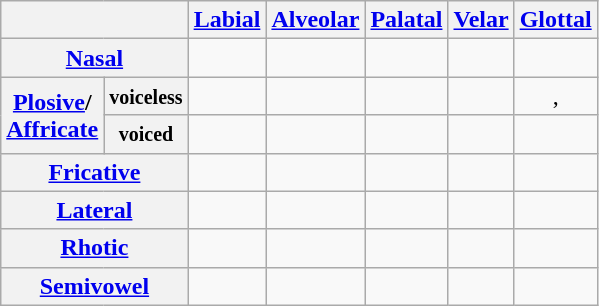<table class="wikitable" style="text-align:center;">
<tr>
<th colspan="2"></th>
<th><a href='#'>Labial</a></th>
<th><a href='#'>Alveolar</a></th>
<th><a href='#'>Palatal</a></th>
<th><a href='#'>Velar</a></th>
<th><a href='#'>Glottal</a></th>
</tr>
<tr>
<th colspan="2"><a href='#'>Nasal</a></th>
<td> </td>
<td> </td>
<td> </td>
<td> </td>
<td></td>
</tr>
<tr>
<th rowspan="2"><a href='#'>Plosive</a>/<br><a href='#'>Affricate</a></th>
<th><small>voiceless</small></th>
<td> </td>
<td> </td>
<td> </td>
<td> </td>
<td> , </td>
</tr>
<tr>
<th><small>voiced</small></th>
<td> </td>
<td> </td>
<td> </td>
<td> </td>
<td></td>
</tr>
<tr>
<th colspan="2"><a href='#'>Fricative</a></th>
<td></td>
<td> </td>
<td></td>
<td></td>
<td> </td>
</tr>
<tr>
<th colspan="2"><a href='#'>Lateral</a></th>
<td></td>
<td> </td>
<td></td>
<td></td>
<td></td>
</tr>
<tr>
<th colspan="2"><a href='#'>Rhotic</a></th>
<td></td>
<td> </td>
<td></td>
<td></td>
<td></td>
</tr>
<tr>
<th colspan="2"><a href='#'>Semivowel</a></th>
<td> </td>
<td></td>
<td> </td>
<td></td>
<td></td>
</tr>
</table>
